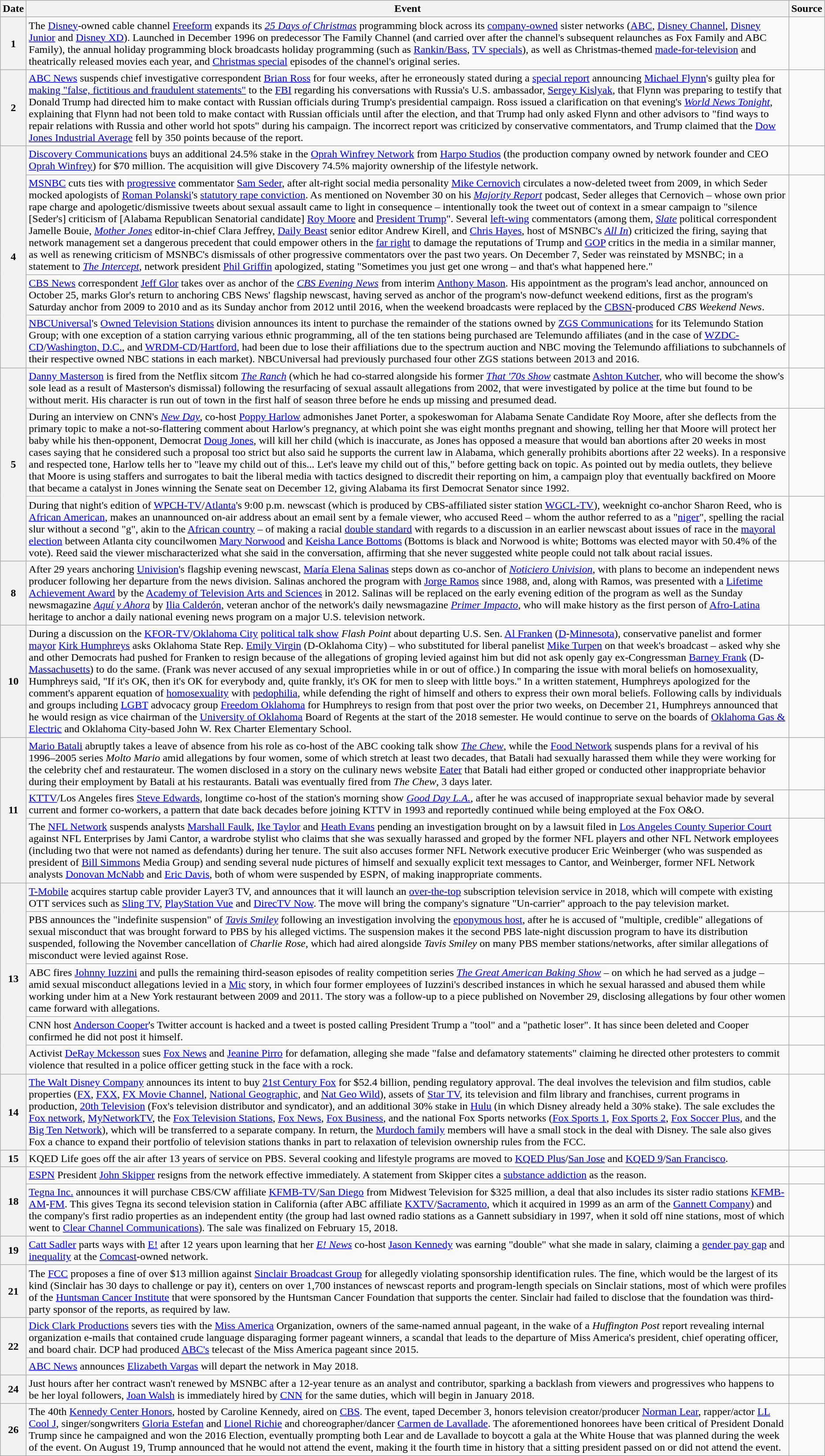<table class="wikitable">
<tr>
<th>Date</th>
<th>Event</th>
<th>Source</th>
</tr>
<tr>
<th>1</th>
<td>The <a href='#'>Disney</a>-owned cable channel <a href='#'>Freeform</a> expands its <em><a href='#'>25 Days of Christmas</a></em> programming block across its <a href='#'>company-owned</a> sister networks (<a href='#'>ABC</a>, <a href='#'>Disney Channel</a>, <a href='#'>Disney Junior</a> and <a href='#'>Disney XD</a>). Launched in December 1996 on predecessor The Family Channel (and carried over after the channel's subsequent relaunches as Fox Family and ABC Family), the annual holiday programming block broadcasts holiday programming (such as <a href='#'>Rankin/Bass</a>, <a href='#'>TV specials</a>), as well as Christmas-themed <a href='#'>made-for-television</a> and theatrically released movies each year, and <a href='#'>Christmas special</a> episodes of the channel's original series.</td>
<td></td>
</tr>
<tr>
<th>2</th>
<td><a href='#'>ABC News</a> suspends chief investigative correspondent <a href='#'>Brian Ross</a> for four weeks, after he erroneously stated during a <a href='#'>special report</a> announcing <a href='#'>Michael Flynn</a>'s guilty plea for <a href='#'>making "false, fictitious and fraudulent statements"</a> to the <a href='#'>FBI</a> regarding his conversations with Russia's U.S. ambassador, <a href='#'>Sergey Kislyak</a>, that Flynn was preparing to testify that Donald Trump had directed him to make contact with Russian officials during Trump's presidential campaign. Ross issued a clarification on that evening's <em><a href='#'>World News Tonight</a></em>, explaining that Flynn had not been told to make contact with Russian officials until after the election, and that Trump had only asked Flynn and other advisors to "find ways to repair relations with Russia and other world hot spots" during his campaign. The incorrect report was criticized by conservative commentators, and Trump claimed that the <a href='#'>Dow Jones Industrial Average</a> fell by 350 points because of the report.</td>
<td></td>
</tr>
<tr>
<th rowspan="4">4</th>
<td><a href='#'>Discovery Communications</a> buys an additional 24.5% stake in the <a href='#'>Oprah Winfrey Network</a> from <a href='#'>Harpo Studios</a> (the production company owned by network founder and CEO <a href='#'>Oprah Winfrey</a>) for $70 million. The acquisition will give Discovery 74.5% majority ownership of the lifestyle network.</td>
<td></td>
</tr>
<tr>
<td><a href='#'>MSNBC</a> cuts ties with <a href='#'>progressive</a> commentator <a href='#'>Sam Seder</a>, after alt-right social media personality <a href='#'>Mike Cernovich</a> circulates a now-deleted tweet from 2009, in which Seder mocked apologists of <a href='#'>Roman Polanski</a>'s <a href='#'>statutory rape conviction</a>. As mentioned on November 30 on his <em><a href='#'>Majority Report</a></em> podcast, Seder alleges that Cernovich – whose own prior rape charge and apologetic/dismissive tweets about sexual assault came to light in consequence – intentionally took the tweet out of context in a smear campaign to "silence [Seder's] criticism of [Alabama Republican Senatorial candidate] <a href='#'>Roy Moore</a> and <a href='#'>President Trump</a>". Several <a href='#'>left-wing</a> commentators (among them, <em><a href='#'>Slate</a></em> political correspondent Jamelle Bouie, <em><a href='#'>Mother Jones</a></em> editor-in-chief Clara Jeffrey, <a href='#'>Daily Beast</a> senior editor Andrew Kirell, and <a href='#'>Chris Hayes</a>, host of MSNBC's <em><a href='#'>All In</a></em>) criticized the firing, saying that network management set a dangerous precedent that could empower others in the <a href='#'>far right</a> to damage the reputations of Trump and <a href='#'>GOP</a> critics in the media in a similar manner, as well as renewing criticism of MSNBC's dismissals of other progressive commentators over the past two years. On December 7, Seder was reinstated by MSNBC; in a statement to <em><a href='#'>The Intercept</a></em>, network president <a href='#'>Phil Griffin</a> apologized, stating "Sometimes you just get one wrong – and that's what happened here."</td>
<td><br><br></td>
</tr>
<tr>
<td><a href='#'>CBS News</a> correspondent <a href='#'>Jeff Glor</a> takes over as anchor of the <em><a href='#'>CBS Evening News</a></em> from interim <a href='#'>Anthony Mason</a>. His appointment as the program's lead anchor, announced on October 25, marks Glor's return to anchoring CBS News' flagship newscast, having served as anchor of the program's now-defunct weekend editions, first as the program's Saturday anchor from 2009 to 2010 and as its Sunday anchor from 2012 until 2016, when the weekend broadcasts were replaced by the <a href='#'>CBSN</a>-produced <em>CBS Weekend News</em>.</td>
<td></td>
</tr>
<tr>
<td><a href='#'>NBCUniversal</a>'s <a href='#'>Owned Television Stations</a> division announces its intent to purchase the remainder of the stations owned by <a href='#'>ZGS Communications</a> for its Telemundo Station Group; with one exception of a station carrying various ethnic programming, all of the ten stations being purchased are Telemundo affiliates (and in the case of <a href='#'>WZDC-CD</a>/<a href='#'>Washington, D.C.</a>, and <a href='#'>WRDM-CD</a>/<a href='#'>Hartford</a>, had been due to lose their affiliations due to the spectrum auction and NBC moving the Telemundo affiliations to subchannels of their respective owned NBC stations in each market). NBCUniversal had previously purchased four other ZGS stations between 2013 and 2016.</td>
<td></td>
</tr>
<tr>
<th rowspan=3>5</th>
<td><a href='#'>Danny Masterson</a> is fired from the Netflix sitcom <em><a href='#'>The Ranch</a></em> (which he had co-starred alongside his former <em><a href='#'>That '70s Show</a></em> castmate <a href='#'>Ashton Kutcher</a>, who will become the show's sole lead as a result of Masterson's dismissal) following the resurfacing of sexual assault allegations from 2002, that were investigated by police at the time but found to be without merit. His character is run out of town in the first half of season three before he ends up missing and presumed dead.</td>
<td></td>
</tr>
<tr>
<td>During an interview on CNN's <em><a href='#'>New Day</a></em>, co-host <a href='#'>Poppy Harlow</a> admonishes Janet Porter, a spokeswoman for Alabama Senate Candidate Roy Moore, after she deflects from the primary topic to make a not-so-flattering comment about Harlow's pregnancy, at which point she was eight months pregnant and showing, telling her that Moore will protect her baby while his then-opponent, Democrat <a href='#'>Doug Jones</a>, will kill her child (which is inaccurate, as Jones has opposed a measure that would ban abortions after 20 weeks in most cases saying that he considered such a proposal too strict but also said he supports the current law in Alabama, which generally prohibits abortions after 22 weeks). In a responsive and respected tone, Harlow tells her to "leave my child out of this... Let's leave my child out of this," before getting back on topic. As pointed out by media outlets, they believe that Moore is using staffers and surrogates to bait the liberal media with tactics designed to discredit their reporting on him, a campaign ploy that eventually backfired on Moore that became a catalyst in Jones winning the Senate seat on December 12, giving Alabama its first Democrat Senator since 1992.</td>
<td></td>
</tr>
<tr>
<td>During that night's edition of <a href='#'>WPCH-TV</a>/<a href='#'>Atlanta</a>'s 9:00 p.m. newscast (which is produced by CBS-affiliated sister station <a href='#'>WGCL-TV</a>), weeknight co-anchor Sharon Reed, who is <a href='#'>African American</a>, makes an unannounced on-air address about an email sent by a female viewer, who accused Reed – whom the author referred to as a "<a href='#'>niger</a>", spelling the racial slur without a second "g", akin to the <a href='#'>African country</a> – of making a racial <a href='#'>double standard</a> with regards to a discussion in an earlier newscast about issues of race in the <a href='#'>mayoral election</a> between Atlanta city councilwomen <a href='#'>Mary Norwood</a> and <a href='#'>Keisha Lance Bottoms</a> (Bottoms is black and Norwood is white; Bottoms was elected mayor with 50.4% of the vote). Reed said the viewer mischaracterized what she said in the conversation, affirming that she never suggested white people could not talk about racial issues.</td>
<td></td>
</tr>
<tr>
<th>8</th>
<td>After 29 years anchoring <a href='#'>Univision</a>'s flagship evening newscast, <a href='#'>María Elena Salinas</a> steps down as co-anchor of <em><a href='#'>Noticiero Univision</a></em>, with plans to become an independent news producer following her departure from the news division. Salinas anchored the program with <a href='#'>Jorge Ramos</a> since 1988, and, along with Ramos, was presented with a <a href='#'>Lifetime Achievement Award</a> by the <a href='#'>Academy of Television Arts and Sciences</a> in 2012. Salinas will be replaced on the early evening edition of the program as well as the Sunday newsmagazine <em><a href='#'>Aquí y Ahora</a></em> by <a href='#'>Ilia Calderón</a>, veteran anchor of the network's daily newsmagazine <em><a href='#'>Primer Impacto</a></em>, who will make history as the first person of <a href='#'>Afro-Latina</a> heritage to anchor a daily national evening news program on a major U.S. television network.</td>
<td></td>
</tr>
<tr>
<th>10</th>
<td>During a discussion on the <a href='#'>KFOR-TV</a>/<a href='#'>Oklahoma City</a> <a href='#'>political talk show</a> <em>Flash Point</em> about departing U.S. Sen. <a href='#'>Al Franken</a> (<a href='#'>D</a>-<a href='#'>Minnesota</a>), conservative panelist and former <a href='#'>mayor</a> <a href='#'>Kirk Humphreys</a> asks Oklahoma State Rep. <a href='#'>Emily Virgin</a> (D-Oklahoma City) – who substituted for liberal panelist <a href='#'>Mike Turpen</a> on that week's broadcast – asked why she and other Democrats had pushed for Franken to resign because of the allegations of groping levied against him but did not ask openly gay ex-Congressman <a href='#'>Barney Frank</a> (D-<a href='#'>Massachusetts</a>) to do the same. (Frank was never accused of any sexual improprieties while in or out of office.) In comparing the issue with moral beliefs on homosexuality, Humphreys said, "If it's OK, then it's OK for everybody and, quite frankly, it's OK for men to sleep with little boys." In a written statement, Humphreys apologized for the comment's apparent equation of <a href='#'>homosexuality</a> with <a href='#'>pedophilia</a>, while defending the right of himself and others to express their own moral beliefs. Following calls by individuals and groups including <a href='#'>LGBT</a> advocacy group <a href='#'>Freedom Oklahoma</a> for Humphreys to resign from that post over the prior two weeks, on December 21, Humphreys announced that he would resign as vice chairman of the <a href='#'>University of Oklahoma</a> Board of Regents at the start of the 2018 semester. He would continue to serve on the boards of <a href='#'>Oklahoma Gas & Electric</a> and Oklahoma City-based John W. Rex Charter Elementary School.</td>
<td><br><br></td>
</tr>
<tr>
<th rowspan=3>11</th>
<td><a href='#'>Mario Batali</a> abruptly takes a leave of absence from his role as co-host of the ABC cooking talk show <em><a href='#'>The Chew</a></em>, while the <a href='#'>Food Network</a> suspends plans for a revival of his 1996–2005 series <em>Molto Mario</em> amid allegations by four women, some of which stretch at least two decades, that Batali had sexually harassed them while they were working for the celebrity chef and restaurateur. The women disclosed in a story on the culinary news website <a href='#'>Eater</a> that Batali had either groped or conducted other inappropriate behavior during their employment by Batali at his restaurants. Batali was eventually fired from <em>The Chew</em>, 3 days later.</td>
<td></td>
</tr>
<tr>
<td><a href='#'>KTTV</a>/Los Angeles fires <a href='#'>Steve Edwards</a>, longtime co-host of the station's morning show <em><a href='#'>Good Day L.A.</a></em>, after he was accused of inappropriate sexual behavior made by several current and former co-workers, a pattern that date back decades before joining KTTV in 1993 and reportedly continued while being employed at the Fox O&O.</td>
</tr>
<tr>
<td>The <a href='#'>NFL Network</a> suspends analysts <a href='#'>Marshall Faulk</a>, <a href='#'>Ike Taylor</a> and <a href='#'>Heath Evans</a> pending an investigation brought on by a lawsuit filed in <a href='#'>Los Angeles County Superior Court</a> against NFL Enterprises by Jami Cantor, a wardrobe stylist who claims that she was sexually harassed and groped by the former NFL players and other NFL Network employees (including two that were not named as defendants) during her tenure. The suit also accuses former NFL Network executive producer Eric Weinberger (who was suspended as president of <a href='#'>Bill Simmons</a> Media Group) and sending several nude pictures of himself and sexually explicit text messages to Cantor, and Weinberger, former NFL Network analysts <a href='#'>Donovan McNabb</a> and <a href='#'>Eric Davis</a>, both of whom were suspended by ESPN, of making inappropriate comments.</td>
<td></td>
</tr>
<tr>
<th rowspan=5>13</th>
<td><a href='#'>T-Mobile</a> acquires startup cable provider Layer3 TV, and announces that it will launch an <a href='#'>over-the-top</a> subscription television service in 2018, which will compete with existing OTT services such as <a href='#'>Sling TV</a>, <a href='#'>PlayStation Vue</a> and <a href='#'>DirecTV Now</a>. The move will bring the company's signature "Un-carrier" approach to the pay television market.</td>
<td></td>
</tr>
<tr>
<td>PBS announces the "indefinite suspension" of <em><a href='#'>Tavis Smiley</a></em> following an investigation involving the <a href='#'>eponymous host</a>, after he is accused of "multiple, credible" allegations of sexual misconduct that was brought forward to PBS by his alleged victims. The suspension makes it the second PBS late-night discussion program to have its distribution suspended, following the November cancellation of <em>Charlie Rose</em>, which had aired alongside <em>Tavis Smiley</em> on many PBS member stations/networks, after similar allegations of misconduct were levied against Rose.</td>
<td></td>
</tr>
<tr>
<td>ABC fires <a href='#'>Johnny Iuzzini</a> and pulls the remaining third-season episodes of reality competition series <em><a href='#'>The Great American Baking Show</a></em> – on which he had served as a judge – amid sexual misconduct allegations levied in a <a href='#'>Mic</a> story, in which four former employees of Iuzzini's described instances in which he sexual harassed and abused them while working under him at a New York restaurant between 2009 and 2011. The story was a follow-up to a piece published on November 29, disclosing allegations by four other women came forward with allegations.</td>
<td></td>
</tr>
<tr>
<td>CNN host <a href='#'>Anderson Cooper</a>'s Twitter account is hacked and a tweet is posted calling President Trump a "tool" and a "pathetic loser". It has since been deleted and Cooper confirmed he did not post it himself.</td>
<td></td>
</tr>
<tr>
<td>Activist <a href='#'>DeRay Mckesson</a> sues <a href='#'>Fox News</a> and <a href='#'>Jeanine Pirro</a> for defamation, alleging she made "false and defamatory statements" claiming he directed other protesters to commit violence that resulted in a police officer getting stuck in the face with a rock.</td>
<td></td>
</tr>
<tr>
<th>14</th>
<td><a href='#'>The Walt Disney Company</a> announces its intent to buy <a href='#'>21st Century Fox</a> for $52.4 billion, pending regulatory approval. The deal involves the television and film studios, cable properties (<a href='#'>FX</a>, <a href='#'>FXX</a>, <a href='#'>FX Movie Channel</a>, <a href='#'>National Geographic</a>, and <a href='#'>Nat Geo Wild</a>), assets of <a href='#'>Star TV</a>, its television and film library and franchises, current programs in production, <a href='#'>20th Television</a> (Fox's television distributor and syndicator), and an additional 30% stake in <a href='#'>Hulu</a> (in which Disney already held a 30% stake). The sale excludes the <a href='#'>Fox network</a>, <a href='#'>MyNetworkTV</a>, the <a href='#'>Fox Television Stations</a>, <a href='#'>Fox News</a>, <a href='#'>Fox Business</a>, and the national Fox Sports networks (<a href='#'>Fox Sports 1</a>, <a href='#'>Fox Sports 2</a>, <a href='#'>Fox Soccer Plus</a>, and the <a href='#'>Big Ten Network</a>), which will be transferred to a separate company. In return, the <a href='#'>Murdoch family</a> members will have a small stock in the deal with Disney. The sale also gives Fox a chance to expand their portfolio of television stations thanks in part to relaxation of television ownership rules from the FCC.</td>
<td></td>
</tr>
<tr>
<th>15</th>
<td>KQED Life goes off the air after 13 years of service on PBS. Several cooking and lifestyle programs are moved to <a href='#'>KQED Plus</a>/<a href='#'>San Jose</a> and <a href='#'>KQED 9</a>/<a href='#'>San Francisco</a>.</td>
<td></td>
</tr>
<tr>
<th rowspan=2>18</th>
<td><a href='#'>ESPN</a> President <a href='#'>John Skipper</a> resigns from the network effective immediately. A statement from Skipper cites a <a href='#'>substance addiction</a> as the reason.</td>
<td></td>
</tr>
<tr>
<td><a href='#'>Tegna Inc.</a> announces it will purchase CBS/CW affiliate <a href='#'>KFMB-TV</a>/<a href='#'>San Diego</a> from Midwest Television for $325 million, a deal that also includes its sister radio stations <a href='#'>KFMB-AM</a>-<a href='#'>FM</a>. This gives Tegna its second television station in California (after ABC affiliate <a href='#'>KXTV</a>/<a href='#'>Sacramento</a>, which it acquired in 1999 as an arm of the <a href='#'>Gannett Company</a>) and the company's first radio properties as an independent entity (the group had last owned radio stations as a Gannett subsidiary in 1997, when it sold off nine stations, most of which went to <a href='#'>Clear Channel Communications</a>). The sale was finalized on February 15, 2018.</td>
<td></td>
</tr>
<tr>
<th>19</th>
<td><a href='#'>Catt Sadler</a> parts ways with <a href='#'>E!</a> after 12 years upon learning that her <em><a href='#'>E! News</a></em> co-host <a href='#'>Jason Kennedy</a> was earning "double" what she made in salary, claiming a <a href='#'>gender pay gap</a> and <a href='#'>inequality</a> at the <a href='#'>Comcast</a>-owned network.</td>
<td></td>
</tr>
<tr>
<th>21</th>
<td>The <a href='#'>FCC</a> proposes a fine of over $13 million against <a href='#'>Sinclair Broadcast Group</a> for allegedly violating sponsorship identification rules. The fine, which would be the largest of its kind (Sinclair has 30 days to challenge or pay it), centers on over 1,700 instances of newscast reports and program-length specials on Sinclair stations, most of which were profiles of the <a href='#'>Huntsman Cancer Institute</a> that were sponsored by the Huntsman Cancer Foundation that supports the center. Sinclair had failed to disclose that the foundation was third-party sponsor of the reports, as required by law.</td>
<td></td>
</tr>
<tr>
<th rowspan=2>22</th>
<td><a href='#'>Dick Clark Productions</a> severs ties with the <a href='#'>Miss America</a> Organization, owners of the same-named annual pageant, in the wake of a <em>Huffington Post</em> report revealing internal organization e-mails that contained crude language disparaging former pageant winners, a scandal that leads to the departure of Miss America's president, chief operating officer, and board chair. DCP had produced <a href='#'>ABC's</a> telecast of the Miss America pageant since 2015.</td>
<td></td>
</tr>
<tr>
<td><a href='#'>ABC News</a> announces <a href='#'>Elizabeth Vargas</a> will depart the network in May 2018.</td>
<td></td>
</tr>
<tr>
<th>24</th>
<td>Just hours after her contract wasn't renewed by MSNBC after a 12-year tenure as an analyst and contributor, sparking a backlash from viewers and progressives who happens to be her loyal followers, <a href='#'>Joan Walsh</a> is immediately hired by <a href='#'>CNN</a> for the same duties, which will begin in January 2018.</td>
<td></td>
</tr>
<tr>
<th>26</th>
<td>The 40th <a href='#'>Kennedy Center Honors</a>, hosted by Caroline Kennedy, aired on <a href='#'>CBS</a>. The event, taped December 3, honors television creator/producer <a href='#'>Norman Lear</a>, rapper/actor <a href='#'>LL Cool J</a>, singer/songwriters <a href='#'>Gloria Estefan</a> and <a href='#'>Lionel Richie</a> and choreographer/dancer <a href='#'>Carmen de Lavallade</a>. The aforementioned honorees have been critical of President Donald Trump since he campaigned and won the 2016 Election, eventually prompting both Lear and de Lavallade to boycott a gala at the White House that was planned during the week of the event. On August 19, Trump announced that he would not attend the event, making it the fourth time in history that a sitting president passed on or did not attend the event.</td>
<td></td>
</tr>
</table>
